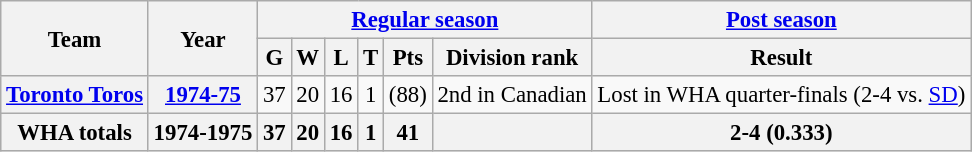<table class="wikitable" style="font-size: 95%; text-align:center;">
<tr>
<th rowspan="2">Team</th>
<th rowspan="2">Year</th>
<th colspan="6"><a href='#'>Regular season</a></th>
<th colspan="1"><a href='#'>Post season</a></th>
</tr>
<tr>
<th>G</th>
<th>W</th>
<th>L</th>
<th>T</th>
<th>Pts</th>
<th>Division rank</th>
<th>Result</th>
</tr>
<tr>
<th><a href='#'>Toronto Toros</a></th>
<th><a href='#'>1974-75</a></th>
<td>37</td>
<td>20</td>
<td>16</td>
<td>1</td>
<td>(88)</td>
<td>2nd in Canadian</td>
<td>Lost in WHA quarter-finals (2-4 vs. <a href='#'>SD</a>)</td>
</tr>
<tr align="centre" bgcolor="#dddddd">
<th>WHA totals</th>
<th>1974-1975</th>
<th>37</th>
<th>20</th>
<th>16</th>
<th>1</th>
<th>41</th>
<th></th>
<th>2-4 (0.333)</th>
</tr>
</table>
